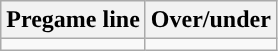<table class="wikitable">
<tr align="center">
<th>Pregame line</th>
<th>Over/under</th>
</tr>
<tr align="center">
<td></td>
<td></td>
</tr>
</table>
